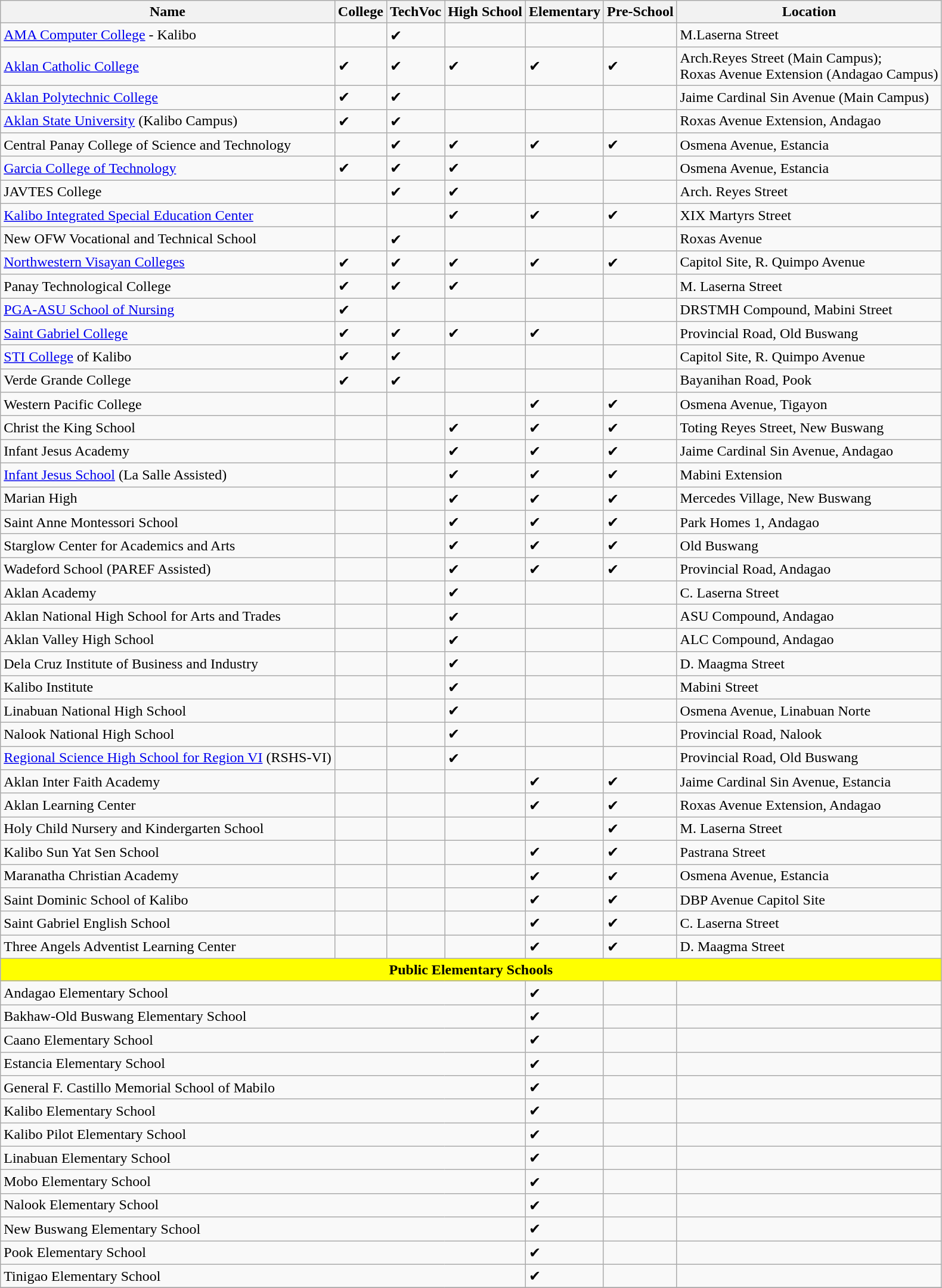<table class="wikitable">
<tr>
<th>Name</th>
<th>College</th>
<th>TechVoc</th>
<th>High School</th>
<th>Elementary</th>
<th>Pre-School</th>
<th>Location</th>
</tr>
<tr>
<td><a href='#'>AMA Computer College</a> - Kalibo</td>
<td></td>
<td>✔</td>
<td></td>
<td></td>
<td></td>
<td>M.Laserna Street</td>
</tr>
<tr>
<td><a href='#'>Aklan Catholic College</a></td>
<td>✔</td>
<td>✔</td>
<td>✔</td>
<td>✔</td>
<td>✔</td>
<td>Arch.Reyes Street (Main Campus);<br>Roxas Avenue Extension (Andagao Campus)</td>
</tr>
<tr>
<td><a href='#'>Aklan Polytechnic College</a></td>
<td>✔</td>
<td>✔</td>
<td></td>
<td></td>
<td></td>
<td>Jaime Cardinal Sin Avenue (Main Campus)</td>
</tr>
<tr>
<td><a href='#'>Aklan State University</a> (Kalibo Campus)</td>
<td>✔</td>
<td>✔</td>
<td></td>
<td></td>
<td></td>
<td>Roxas Avenue Extension, Andagao</td>
</tr>
<tr>
<td>Central Panay College of Science and Technology</td>
<td></td>
<td>✔</td>
<td>✔</td>
<td>✔</td>
<td>✔</td>
<td>Osmena Avenue, Estancia</td>
</tr>
<tr>
<td><a href='#'>Garcia College of Technology</a></td>
<td>✔</td>
<td>✔</td>
<td>✔</td>
<td></td>
<td></td>
<td>Osmena Avenue, Estancia</td>
</tr>
<tr>
<td>JAVTES College</td>
<td></td>
<td>✔</td>
<td>✔</td>
<td></td>
<td></td>
<td>Arch. Reyes Street</td>
</tr>
<tr>
<td><a href='#'>Kalibo Integrated Special Education Center</a></td>
<td></td>
<td></td>
<td>✔</td>
<td>✔</td>
<td>✔</td>
<td>XIX Martyrs Street</td>
</tr>
<tr>
<td>New OFW Vocational and Technical School</td>
<td></td>
<td>✔</td>
<td></td>
<td></td>
<td></td>
<td>Roxas Avenue</td>
</tr>
<tr>
<td><a href='#'>Northwestern Visayan Colleges</a></td>
<td>✔</td>
<td>✔</td>
<td>✔</td>
<td>✔</td>
<td>✔</td>
<td>Capitol Site, R. Quimpo Avenue</td>
</tr>
<tr>
<td>Panay Technological College</td>
<td>✔</td>
<td>✔</td>
<td>✔</td>
<td></td>
<td></td>
<td>M. Laserna Street</td>
</tr>
<tr>
<td><a href='#'>PGA-ASU School of Nursing</a></td>
<td>✔</td>
<td></td>
<td></td>
<td></td>
<td></td>
<td>DRSTMH Compound, Mabini Street</td>
</tr>
<tr>
<td><a href='#'>Saint Gabriel College</a></td>
<td>✔</td>
<td>✔</td>
<td>✔</td>
<td>✔</td>
<td></td>
<td>Provincial Road, Old Buswang</td>
</tr>
<tr>
<td><a href='#'>STI College</a> of Kalibo</td>
<td>✔</td>
<td>✔</td>
<td></td>
<td></td>
<td></td>
<td>Capitol Site, R. Quimpo Avenue</td>
</tr>
<tr>
<td>Verde Grande College</td>
<td>✔</td>
<td>✔</td>
<td></td>
<td></td>
<td></td>
<td>Bayanihan Road, Pook</td>
</tr>
<tr>
<td>Western Pacific College</td>
<td></td>
<td></td>
<td></td>
<td>✔</td>
<td>✔</td>
<td>Osmena Avenue, Tigayon</td>
</tr>
<tr>
<td>Christ the King School</td>
<td></td>
<td></td>
<td>✔</td>
<td>✔</td>
<td>✔</td>
<td>Toting Reyes Street, New Buswang</td>
</tr>
<tr>
<td>Infant Jesus Academy</td>
<td></td>
<td></td>
<td>✔</td>
<td>✔</td>
<td>✔</td>
<td>Jaime Cardinal Sin Avenue, Andagao</td>
</tr>
<tr>
<td><a href='#'>Infant Jesus School</a> (La Salle Assisted)</td>
<td></td>
<td></td>
<td>✔</td>
<td>✔</td>
<td>✔</td>
<td>Mabini Extension</td>
</tr>
<tr>
<td>Marian High</td>
<td></td>
<td></td>
<td>✔</td>
<td>✔</td>
<td>✔</td>
<td>Mercedes Village, New Buswang</td>
</tr>
<tr>
<td>Saint Anne Montessori School</td>
<td></td>
<td></td>
<td>✔</td>
<td>✔</td>
<td>✔</td>
<td>Park Homes 1, Andagao</td>
</tr>
<tr>
<td>Starglow Center for Academics and Arts</td>
<td></td>
<td></td>
<td>✔</td>
<td>✔</td>
<td>✔</td>
<td>Old Buswang</td>
</tr>
<tr>
<td>Wadeford School (PAREF Assisted)</td>
<td></td>
<td></td>
<td>✔</td>
<td>✔</td>
<td>✔</td>
<td>Provincial Road, Andagao</td>
</tr>
<tr>
<td>Aklan Academy</td>
<td></td>
<td></td>
<td>✔</td>
<td></td>
<td></td>
<td>C. Laserna Street</td>
</tr>
<tr>
<td>Aklan National High School for Arts and Trades</td>
<td></td>
<td></td>
<td>✔</td>
<td></td>
<td></td>
<td>ASU Compound, Andagao</td>
</tr>
<tr>
<td>Aklan Valley High School</td>
<td></td>
<td></td>
<td>✔</td>
<td></td>
<td></td>
<td>ALC Compound, Andagao</td>
</tr>
<tr>
<td>Dela Cruz Institute of Business and Industry</td>
<td></td>
<td></td>
<td>✔</td>
<td></td>
<td></td>
<td>D. Maagma Street</td>
</tr>
<tr>
<td>Kalibo Institute</td>
<td></td>
<td></td>
<td>✔</td>
<td></td>
<td></td>
<td>Mabini Street</td>
</tr>
<tr>
<td>Linabuan National High School</td>
<td></td>
<td></td>
<td>✔</td>
<td></td>
<td></td>
<td>Osmena Avenue, Linabuan Norte</td>
</tr>
<tr>
<td>Nalook National High School</td>
<td></td>
<td></td>
<td>✔</td>
<td></td>
<td></td>
<td>Provincial Road, Nalook</td>
</tr>
<tr>
<td><a href='#'>Regional Science High School for Region VI</a> (RSHS-VI)</td>
<td></td>
<td></td>
<td>✔</td>
<td></td>
<td></td>
<td>Provincial Road, Old Buswang</td>
</tr>
<tr>
<td>Aklan Inter Faith Academy</td>
<td></td>
<td></td>
<td></td>
<td>✔</td>
<td>✔</td>
<td>Jaime Cardinal Sin Avenue, Estancia</td>
</tr>
<tr>
<td>Aklan Learning Center</td>
<td></td>
<td></td>
<td></td>
<td>✔</td>
<td>✔</td>
<td>Roxas Avenue Extension, Andagao</td>
</tr>
<tr>
<td>Holy Child Nursery and Kindergarten School</td>
<td></td>
<td></td>
<td></td>
<td></td>
<td>✔</td>
<td>M. Laserna Street</td>
</tr>
<tr>
<td>Kalibo Sun Yat Sen School</td>
<td></td>
<td></td>
<td></td>
<td>✔</td>
<td>✔</td>
<td>Pastrana Street</td>
</tr>
<tr>
<td>Maranatha Christian Academy</td>
<td></td>
<td></td>
<td></td>
<td>✔</td>
<td>✔</td>
<td>Osmena Avenue, Estancia</td>
</tr>
<tr>
<td>Saint Dominic School of Kalibo</td>
<td></td>
<td></td>
<td></td>
<td>✔</td>
<td>✔</td>
<td>DBP Avenue Capitol Site</td>
</tr>
<tr>
<td>Saint Gabriel English School</td>
<td></td>
<td></td>
<td></td>
<td>✔</td>
<td>✔</td>
<td>C. Laserna Street</td>
</tr>
<tr>
<td>Three Angels Adventist Learning Center</td>
<td></td>
<td></td>
<td></td>
<td>✔</td>
<td>✔</td>
<td>D. Maagma Street</td>
</tr>
<tr>
<th style=background:yellow colspan=7>Public Elementary Schools</th>
</tr>
<tr>
<td colspan=4>Andagao Elementary School</td>
<td>✔</td>
<td></td>
<td></td>
</tr>
<tr>
<td colspan=4>Bakhaw-Old Buswang Elementary School</td>
<td>✔</td>
<td></td>
<td></td>
</tr>
<tr>
<td colspan=4>Caano Elementary School</td>
<td>✔</td>
<td></td>
<td></td>
</tr>
<tr>
<td colspan=4>Estancia Elementary School</td>
<td>✔</td>
<td></td>
<td></td>
</tr>
<tr>
<td colspan=4>General F. Castillo Memorial School of Mabilo</td>
<td>✔</td>
<td></td>
<td></td>
</tr>
<tr>
<td colspan=4>Kalibo Elementary School</td>
<td>✔</td>
<td></td>
<td></td>
</tr>
<tr>
<td colspan=4>Kalibo Pilot Elementary School</td>
<td>✔</td>
<td></td>
<td></td>
</tr>
<tr>
<td colspan=4>Linabuan Elementary School</td>
<td>✔</td>
<td></td>
<td></td>
</tr>
<tr>
<td colspan=4>Mobo Elementary School</td>
<td>✔</td>
<td></td>
<td></td>
</tr>
<tr>
<td colspan=4>Nalook Elementary School</td>
<td>✔</td>
<td></td>
<td></td>
</tr>
<tr>
<td colspan=4>New Buswang Elementary School</td>
<td>✔</td>
<td></td>
<td></td>
</tr>
<tr>
<td colspan=4>Pook Elementary School</td>
<td>✔</td>
<td></td>
<td></td>
</tr>
<tr>
<td colspan=4>Tinigao Elementary School</td>
<td>✔</td>
<td></td>
<td></td>
</tr>
<tr>
</tr>
</table>
